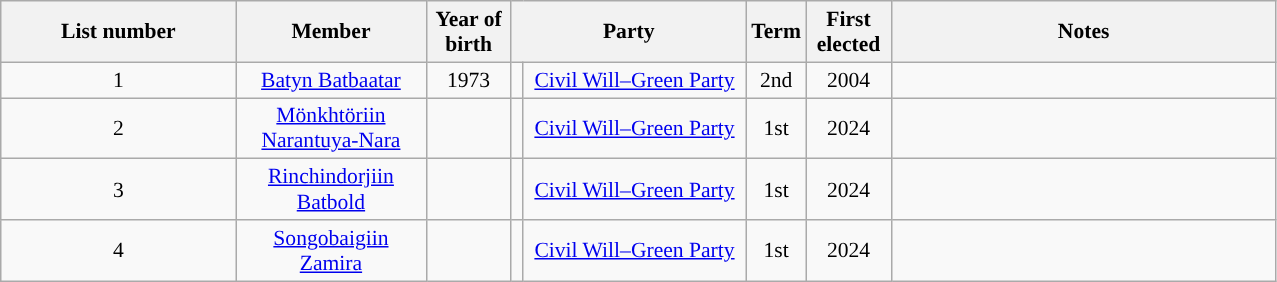<table class="wikitable sortable" style="font-size:90%; text-align:center">
<tr>
<th scope="col" style="width:150px;">List number</th>
<th scope="col" style="width:120px;">Member</th>
<th scope="col" style="width:50px;">Year of birth</th>
<th scope="col" style="width:150px;" colspan="2">Party</th>
<th scope="col" style="width:20px;">Term</th>
<th scope="col" style="width:50px;">First elected</th>
<th scope="col" style="width:250px;" class="unsortable">Notes</th>
</tr>
<tr>
<td style="width:50px;">1</td>
<td><a href='#'>Batyn Batbaatar</a></td>
<td>1973</td>
<td scope="row" width="1" style="background-color:"></td>
<td><a href='#'>Civil Will–Green Party</a></td>
<td>2nd</td>
<td>2004</td>
<td></td>
</tr>
<tr>
<td style="width:50px;">2</td>
<td><a href='#'>Mönkhtöriin Narantuya-Nara</a></td>
<td></td>
<td scope="row" width="1" style="background-color:"></td>
<td><a href='#'>Civil Will–Green Party</a></td>
<td>1st</td>
<td>2024</td>
<td></td>
</tr>
<tr>
<td style="width:50px;">3</td>
<td><a href='#'>Rinchindorjiin Batbold</a></td>
<td></td>
<td scope="row" width="1" style="background-color:"></td>
<td><a href='#'>Civil Will–Green Party</a></td>
<td>1st</td>
<td>2024</td>
<td></td>
</tr>
<tr>
<td style="width:50px;">4</td>
<td><a href='#'>Songobaigiin Zamira</a></td>
<td></td>
<td scope="row" width="1" style="background-color:"></td>
<td><a href='#'>Civil Will–Green Party</a></td>
<td>1st</td>
<td>2024</td>
<td></td>
</tr>
</table>
